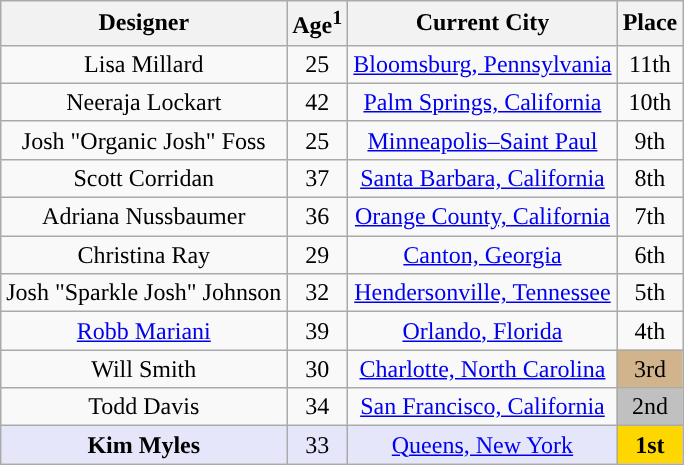<table class="wikitable sortable" style="text-align:center">
<tr>
<th>Designer</th>
<th>Age<sup>1</sup></th>
<th>Current City</th>
<th>Place</th>
</tr>
<tr>
<td>Lisa Millard</td>
<td>25</td>
<td><a href='#'>Bloomsburg, Pennsylvania</a></td>
<td>11th</td>
</tr>
<tr>
<td>Neeraja Lockart</td>
<td>42</td>
<td><a href='#'>Palm Springs, California</a></td>
<td>10th</td>
</tr>
<tr>
<td>Josh "Organic Josh" Foss</td>
<td>25</td>
<td><a href='#'>Minneapolis–Saint Paul</a></td>
<td>9th</td>
</tr>
<tr>
<td>Scott Corridan</td>
<td>37</td>
<td><a href='#'>Santa Barbara, California</a></td>
<td>8th</td>
</tr>
<tr>
<td>Adriana Nussbaumer</td>
<td>36</td>
<td><a href='#'>Orange County, California</a></td>
<td>7th</td>
</tr>
<tr>
<td>Christina Ray</td>
<td>29</td>
<td><a href='#'>Canton, Georgia</a></td>
<td>6th</td>
</tr>
<tr>
<td>Josh "Sparkle Josh" Johnson</td>
<td>32</td>
<td><a href='#'>Hendersonville, Tennessee</a></td>
<td>5th</td>
</tr>
<tr>
<td><a href='#'>Robb Mariani</a></td>
<td>39</td>
<td><a href='#'>Orlando, Florida</a></td>
<td>4th</td>
</tr>
<tr>
<td>Will Smith</td>
<td>30</td>
<td><a href='#'>Charlotte, North Carolina</a></td>
<td bgcolor="tan">3rd</td>
</tr>
<tr>
<td>Todd Davis</td>
<td>34</td>
<td><a href='#'>San Francisco, California</a></td>
<td bgcolor="silver">2nd</td>
</tr>
<tr>
<td bgcolor="lavender"><strong>Kim Myles</strong></td>
<td bgcolor="lavender">33</td>
<td bgcolor="lavender"><a href='#'>Queens, New York</a></td>
<td bgcolor="gold"><strong>1st</strong></td>
</tr>
</table>
